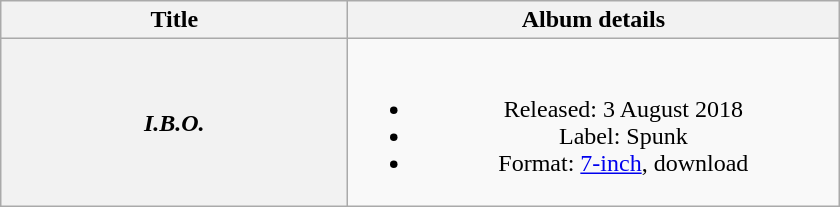<table class="wikitable plainrowheaders" style="text-align:center;">
<tr>
<th scope="col" style="width:14em;">Title</th>
<th scope="col" style="width:20em;">Album details</th>
</tr>
<tr>
<th scope="row"><em>I.B.O.</em></th>
<td><br><ul><li>Released: 3 August 2018</li><li>Label: Spunk</li><li>Format: <a href='#'>7-inch</a>, download</li></ul></td>
</tr>
</table>
